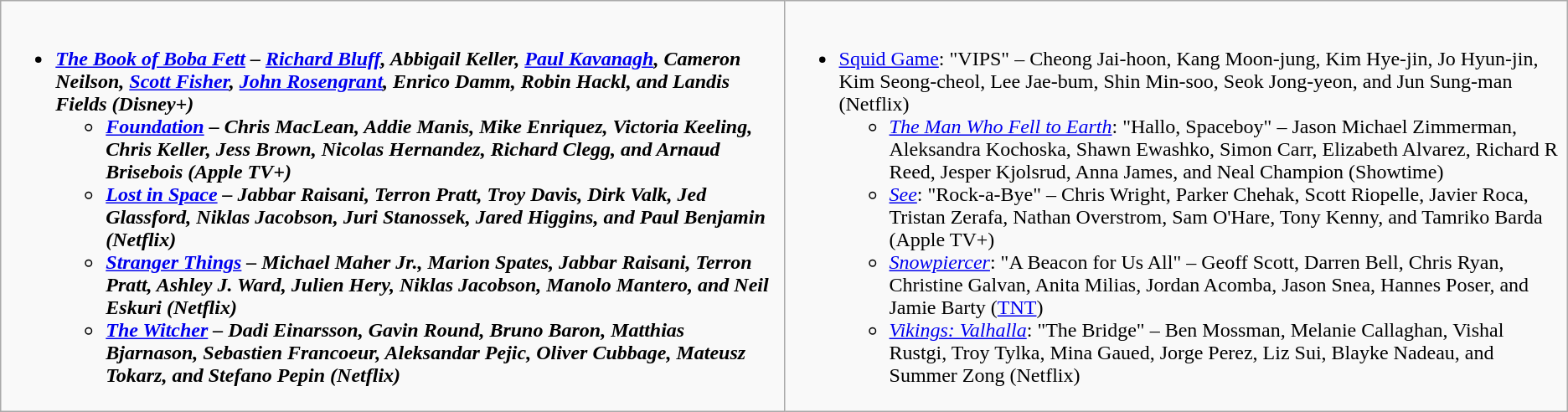<table class="wikitable">
<tr>
<td style="vertical-align:top;" width="50%"><br><ul><li><strong><em><a href='#'>The Book of Boba Fett</a><em> – <a href='#'>Richard Bluff</a>, Abbigail Keller, <a href='#'>Paul Kavanagh</a>, Cameron Neilson, <a href='#'>Scott Fisher</a>, <a href='#'>John Rosengrant</a>, Enrico Damm, Robin Hackl, and Landis Fields (Disney+)<strong><ul><li></em><a href='#'>Foundation</a><em> – Chris MacLean, Addie Manis, Mike Enriquez, Victoria Keeling, Chris Keller, Jess Brown, Nicolas Hernandez, Richard Clegg, and Arnaud Brisebois (Apple TV+)</li><li></em><a href='#'>Lost in Space</a><em> – Jabbar Raisani, Terron Pratt, Troy Davis, Dirk Valk, Jed Glassford, Niklas Jacobson, Juri Stanossek, Jared Higgins, and Paul Benjamin (Netflix)</li><li></em><a href='#'>Stranger Things</a><em> – Michael Maher Jr., Marion Spates, Jabbar Raisani, Terron Pratt, Ashley J. Ward, Julien Hery, Niklas Jacobson, Manolo Mantero, and Neil Eskuri (Netflix)</li><li></em><a href='#'>The Witcher</a><em> – Dadi Einarsson, Gavin Round, Bruno Baron, Matthias Bjarnason, Sebastien Francoeur, Aleksandar Pejic, Oliver Cubbage, Mateusz Tokarz, and Stefano Pepin (Netflix)</li></ul></li></ul></td>
<td style="vertical-align:top;" width="50%"><br><ul><li></em></strong><a href='#'>Squid Game</a></em>: "VIPS" – Cheong Jai-hoon, Kang Moon-jung, Kim Hye-jin, Jo Hyun-jin, Kim Seong-cheol, Lee Jae-bum, Shin Min-soo, Seok Jong-yeon, and Jun Sung-man (Netflix)</strong><ul><li><em><a href='#'>The Man Who Fell to Earth</a></em>: "Hallo, Spaceboy" – Jason Michael Zimmerman, Aleksandra Kochoska, Shawn Ewashko, Simon Carr, Elizabeth Alvarez, Richard R Reed, Jesper Kjolsrud, Anna James, and Neal Champion (Showtime)</li><li><em><a href='#'>See</a></em>: "Rock-a-Bye" – Chris Wright, Parker Chehak, Scott Riopelle, Javier Roca, Tristan Zerafa, Nathan Overstrom, Sam O'Hare, Tony Kenny, and Tamriko Barda (Apple TV+)</li><li><em><a href='#'>Snowpiercer</a></em>: "A Beacon for Us All" – Geoff Scott, Darren Bell, Chris Ryan, Christine Galvan, Anita Milias, Jordan Acomba, Jason Snea, Hannes Poser, and Jamie Barty (<a href='#'>TNT</a>)</li><li><em><a href='#'>Vikings: Valhalla</a></em>: "The Bridge" – Ben Mossman, Melanie Callaghan, Vishal Rustgi, Troy Tylka, Mina Gaued, Jorge Perez, Liz Sui, Blayke Nadeau, and Summer Zong (Netflix)</li></ul></li></ul></td>
</tr>
</table>
